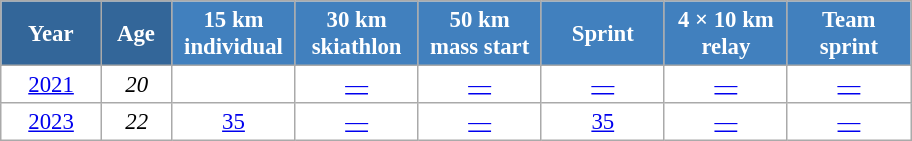<table class="wikitable" style="font-size:95%; text-align:center; border:grey solid 1px; border-collapse:collapse; background:#ffffff;">
<tr>
<th style="background-color:#369; color:white; width:60px;"> Year </th>
<th style="background-color:#369; color:white; width:40px;"> Age </th>
<th style="background-color:#4180be; color:white; width:75px;"> 15 km <br> individual </th>
<th style="background-color:#4180be; color:white; width:75px;"> 30 km <br> skiathlon </th>
<th style="background-color:#4180be; color:white; width:75px;"> 50 km <br> mass start </th>
<th style="background-color:#4180be; color:white; width:75px;"> Sprint </th>
<th style="background-color:#4180be; color:white; width:75px;"> 4 × 10 km <br> relay </th>
<th style="background-color:#4180be; color:white; width:75px;"> Team <br> sprint </th>
</tr>
<tr>
<td><a href='#'>2021</a></td>
<td><em>20</em></td>
<td><a href='#'></a></td>
<td><a href='#'>—</a></td>
<td><a href='#'>—</a></td>
<td><a href='#'>—</a></td>
<td><a href='#'>—</a></td>
<td><a href='#'>—</a></td>
</tr>
<tr>
<td><a href='#'>2023</a></td>
<td><em>22</em></td>
<td><a href='#'>35</a></td>
<td><a href='#'>—</a></td>
<td><a href='#'>—</a></td>
<td><a href='#'>35</a></td>
<td><a href='#'>—</a></td>
<td><a href='#'>—</a></td>
</tr>
</table>
